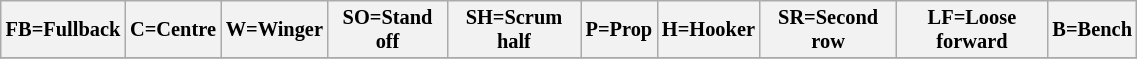<table class="wikitable" style="font-size:85%;" width="60%">
<tr>
<th>FB=Fullback</th>
<th>C=Centre</th>
<th>W=Winger</th>
<th>SO=Stand off</th>
<th>SH=Scrum half</th>
<th>P=Prop</th>
<th>H=Hooker</th>
<th>SR=Second row</th>
<th>LF=Loose forward</th>
<th>B=Bench</th>
</tr>
<tr>
</tr>
</table>
